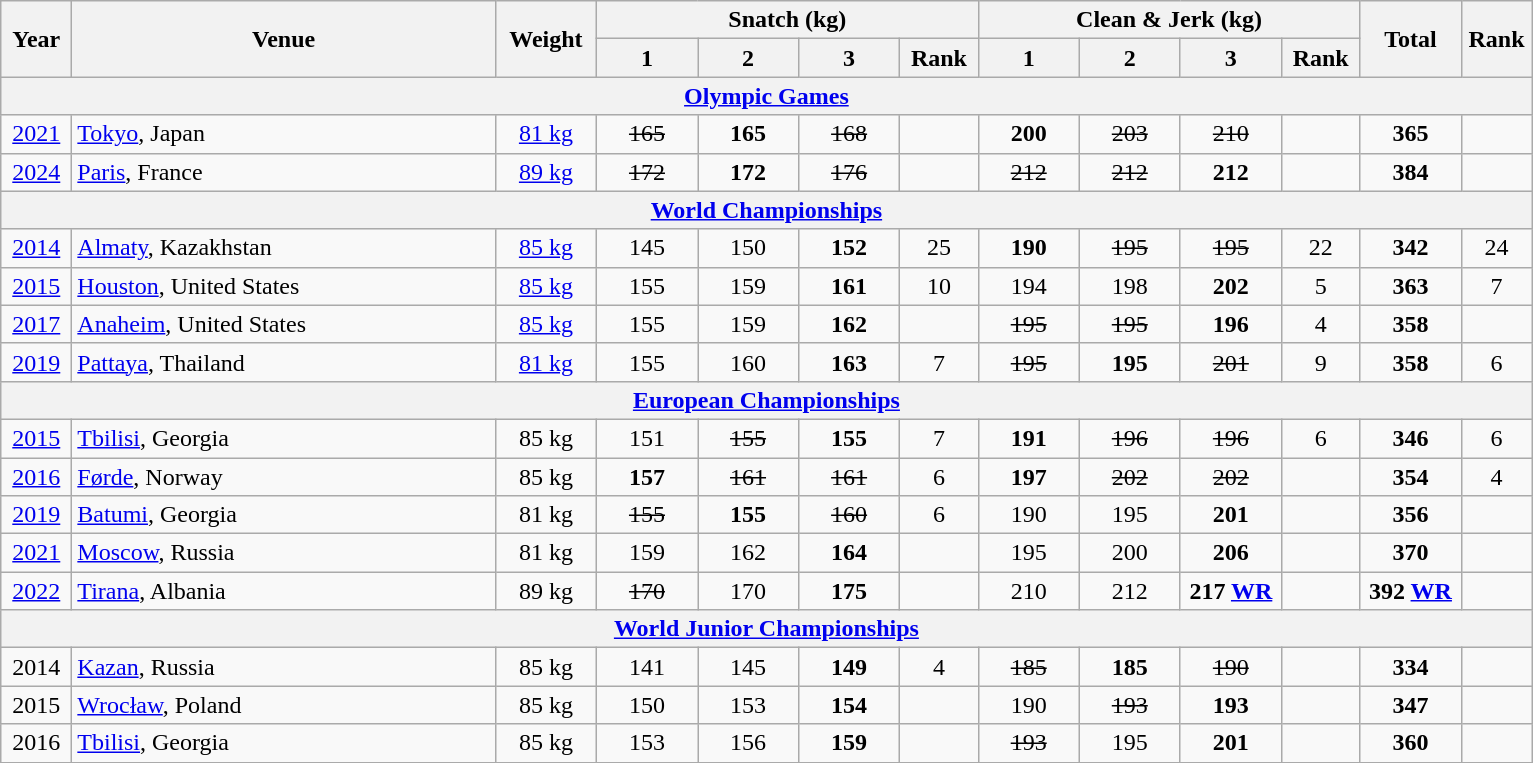<table class="wikitable" style="text-align:center;">
<tr>
<th rowspan=2 width=40>Year</th>
<th rowspan=2 width=275>Venue</th>
<th rowspan=2 width=60>Weight</th>
<th colspan=4>Snatch (kg)</th>
<th colspan=4>Clean & Jerk (kg)</th>
<th rowspan=2 width=60>Total</th>
<th rowspan=2 width=40>Rank</th>
</tr>
<tr>
<th width=60>1</th>
<th width=60>2</th>
<th width=60>3</th>
<th width=45>Rank</th>
<th width=60>1</th>
<th width=60>2</th>
<th width=60>3</th>
<th width=45>Rank</th>
</tr>
<tr>
<th colspan=13><a href='#'>Olympic Games</a></th>
</tr>
<tr>
<td><a href='#'>2021</a></td>
<td align=left><a href='#'>Tokyo</a>, Japan</td>
<td><a href='#'>81 kg</a></td>
<td><s>165</s></td>
<td><strong>165</strong></td>
<td><s>168</s></td>
<td></td>
<td><strong>200</strong></td>
<td><s>203</s></td>
<td><s>210</s></td>
<td></td>
<td><strong>365</strong></td>
<td></td>
</tr>
<tr>
<td><a href='#'>2024</a></td>
<td align=left><a href='#'>Paris</a>, France</td>
<td><a href='#'>89 kg</a></td>
<td><s>172</s></td>
<td><strong>172</strong></td>
<td><s>176</s></td>
<td></td>
<td><s>212</s></td>
<td><s>212</s></td>
<td><strong>212</strong></td>
<td></td>
<td><strong>384</strong></td>
<td></td>
</tr>
<tr>
<th colspan=13><a href='#'>World Championships</a></th>
</tr>
<tr>
<td><a href='#'>2014</a></td>
<td align=left><a href='#'>Almaty</a>, Kazakhstan</td>
<td><a href='#'>85 kg</a></td>
<td>145</td>
<td>150</td>
<td><strong>152</strong></td>
<td>25</td>
<td><strong>190</strong></td>
<td><s>195</s></td>
<td><s>195</s></td>
<td>22</td>
<td><strong>342</strong></td>
<td>24</td>
</tr>
<tr>
<td><a href='#'>2015</a></td>
<td align=left><a href='#'>Houston</a>, United States</td>
<td><a href='#'>85 kg</a></td>
<td>155</td>
<td>159</td>
<td><strong>161</strong></td>
<td>10</td>
<td>194</td>
<td>198</td>
<td><strong>202</strong></td>
<td>5</td>
<td><strong>363</strong></td>
<td>7</td>
</tr>
<tr>
<td><a href='#'>2017</a></td>
<td align=left><a href='#'>Anaheim</a>, United States</td>
<td><a href='#'>85 kg</a></td>
<td>155</td>
<td>159</td>
<td><strong>162</strong></td>
<td></td>
<td><s>195</s></td>
<td><s>195</s></td>
<td><strong>196</strong></td>
<td>4</td>
<td><strong>358</strong></td>
<td></td>
</tr>
<tr>
<td><a href='#'>2019</a></td>
<td align=left><a href='#'>Pattaya</a>, Thailand</td>
<td><a href='#'>81 kg</a></td>
<td>155</td>
<td>160</td>
<td><strong>163</strong></td>
<td>7</td>
<td><s>195</s></td>
<td><strong>195</strong></td>
<td><s>201</s></td>
<td>9</td>
<td><strong>358</strong></td>
<td>6</td>
</tr>
<tr>
<th colspan=13><a href='#'>European Championships</a></th>
</tr>
<tr>
<td><a href='#'>2015</a></td>
<td align=left><a href='#'>Tbilisi</a>, Georgia</td>
<td>85 kg</td>
<td>151</td>
<td><s>155</s></td>
<td><strong>155</strong></td>
<td>7</td>
<td><strong>191</strong></td>
<td><s>196</s></td>
<td><s>196</s></td>
<td>6</td>
<td><strong>346</strong></td>
<td>6</td>
</tr>
<tr>
<td><a href='#'>2016</a></td>
<td align=left><a href='#'>Førde</a>, Norway</td>
<td>85 kg</td>
<td><strong>157</strong></td>
<td><s>161</s></td>
<td><s>161</s></td>
<td>6</td>
<td><strong>197</strong></td>
<td><s>202</s></td>
<td><s>202</s></td>
<td></td>
<td><strong>354</strong></td>
<td>4</td>
</tr>
<tr>
<td><a href='#'>2019</a></td>
<td align="left"><a href='#'>Batumi</a>, Georgia</td>
<td>81 kg</td>
<td><s>155</s></td>
<td><strong>155</strong></td>
<td><s>160</s></td>
<td>6</td>
<td>190</td>
<td>195</td>
<td><strong>201</strong></td>
<td></td>
<td><strong>356</strong></td>
<td></td>
</tr>
<tr>
<td><a href='#'>2021</a></td>
<td align="left"><a href='#'>Moscow</a>, Russia</td>
<td>81 kg</td>
<td>159</td>
<td>162</td>
<td><strong>164</strong></td>
<td></td>
<td>195</td>
<td>200</td>
<td><strong>206</strong></td>
<td></td>
<td><strong>370</strong></td>
<td></td>
</tr>
<tr>
<td><a href='#'>2022</a></td>
<td align="left"><a href='#'>Tirana</a>, Albania</td>
<td>89 kg</td>
<td><s>170</s></td>
<td>170</td>
<td><strong>175</strong></td>
<td></td>
<td>210</td>
<td>212</td>
<td><strong>217 <a href='#'>WR</a></strong></td>
<td></td>
<td><strong>392 <a href='#'>WR</a></strong></td>
<td></td>
</tr>
<tr>
<th colspan=13><a href='#'>World Junior Championships</a></th>
</tr>
<tr>
<td>2014</td>
<td align=left><a href='#'>Kazan</a>, Russia</td>
<td>85 kg</td>
<td>141</td>
<td>145</td>
<td><strong>149</strong></td>
<td>4</td>
<td><s>185</s></td>
<td><strong>185</strong></td>
<td><s>190</s></td>
<td></td>
<td><strong>334</strong></td>
<td></td>
</tr>
<tr>
<td>2015</td>
<td align=left><a href='#'>Wrocław</a>, Poland</td>
<td>85 kg</td>
<td>150</td>
<td>153</td>
<td><strong>154</strong></td>
<td></td>
<td>190</td>
<td><s>193</s></td>
<td><strong>193</strong></td>
<td></td>
<td><strong>347</strong></td>
<td></td>
</tr>
<tr>
<td>2016</td>
<td align=left><a href='#'>Tbilisi</a>, Georgia</td>
<td>85 kg</td>
<td>153</td>
<td>156</td>
<td><strong>159</strong></td>
<td></td>
<td><s>193</s></td>
<td>195</td>
<td><strong>201</strong></td>
<td></td>
<td><strong>360</strong></td>
<td></td>
</tr>
<tr>
</tr>
</table>
